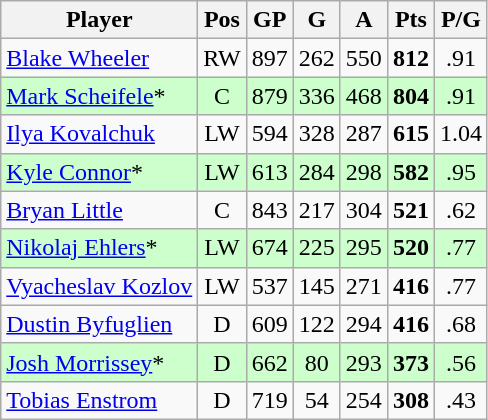<table class="wikitable" style="text-align:center">
<tr>
<th>Player</th>
<th>Pos</th>
<th>GP</th>
<th>G</th>
<th>A</th>
<th>Pts</th>
<th>P/G</th>
</tr>
<tr>
<td style="text-align:left;"><a href='#'>Blake Wheeler</a></td>
<td>RW</td>
<td>897</td>
<td>262</td>
<td>550</td>
<td><strong>812</strong></td>
<td>.91</td>
</tr>
<tr style="background:#cfc;">
<td style="text-align:left;"><a href='#'>Mark Scheifele</a>*</td>
<td>C</td>
<td>879</td>
<td>336</td>
<td>468</td>
<td><strong>804</strong></td>
<td>.91</td>
</tr>
<tr>
<td style="text-align:left;"><a href='#'>Ilya Kovalchuk</a></td>
<td>LW</td>
<td>594</td>
<td>328</td>
<td>287</td>
<td><strong>615</strong></td>
<td>1.04</td>
</tr>
<tr style="background:#cfc;">
<td style="text-align:left;"><a href='#'>Kyle Connor</a>*</td>
<td>LW</td>
<td>613</td>
<td>284</td>
<td>298</td>
<td><strong>582</strong></td>
<td>.95</td>
</tr>
<tr>
<td style="text-align:left;"><a href='#'>Bryan Little</a></td>
<td>C</td>
<td>843</td>
<td>217</td>
<td>304</td>
<td><strong>521</strong></td>
<td>.62</td>
</tr>
<tr style="background:#cfc;">
<td style="text-align:left;"><a href='#'>Nikolaj Ehlers</a>*</td>
<td>LW</td>
<td>674</td>
<td>225</td>
<td>295</td>
<td><strong>520</strong></td>
<td>.77</td>
</tr>
<tr>
<td style="text-align:left;"><a href='#'>Vyacheslav Kozlov</a></td>
<td>LW</td>
<td>537</td>
<td>145</td>
<td>271</td>
<td><strong>416</strong></td>
<td>.77</td>
</tr>
<tr>
<td style="text-align:left;"><a href='#'>Dustin Byfuglien</a></td>
<td>D</td>
<td>609</td>
<td>122</td>
<td>294</td>
<td><strong>416</strong></td>
<td>.68</td>
</tr>
<tr style="background:#cfc;">
<td style="text-align:left;"><a href='#'>Josh Morrissey</a>*</td>
<td>D</td>
<td>662</td>
<td>80</td>
<td>293</td>
<td><strong>373</strong></td>
<td>.56</td>
</tr>
<tr>
<td style="text-align:left;"><a href='#'>Tobias Enstrom</a></td>
<td>D</td>
<td>719</td>
<td>54</td>
<td>254</td>
<td><strong>308</strong></td>
<td>.43</td>
</tr>
</table>
